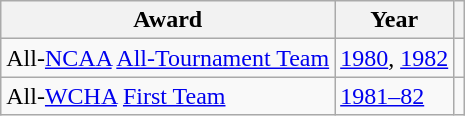<table class="wikitable">
<tr>
<th>Award</th>
<th>Year</th>
<th></th>
</tr>
<tr>
<td>All-<a href='#'>NCAA</a> <a href='#'>All-Tournament Team</a></td>
<td><a href='#'>1980</a>, <a href='#'>1982</a></td>
<td></td>
</tr>
<tr>
<td>All-<a href='#'>WCHA</a> <a href='#'>First Team</a></td>
<td><a href='#'>1981–82</a></td>
<td></td>
</tr>
</table>
